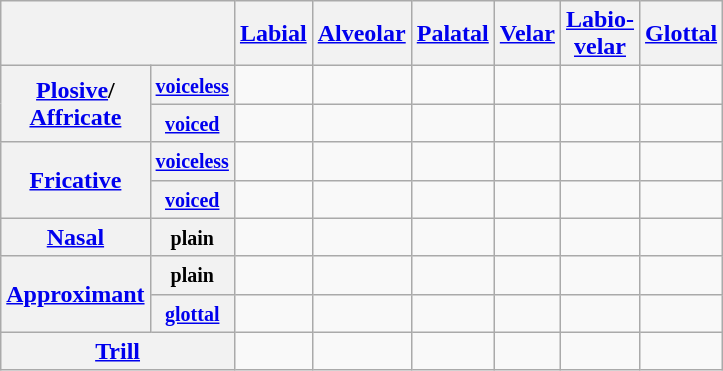<table class="wikitable" style="text-align:center">
<tr>
<th colspan="2"></th>
<th><a href='#'>Labial</a></th>
<th><a href='#'>Alveolar</a></th>
<th><a href='#'>Palatal</a></th>
<th><a href='#'>Velar</a></th>
<th><a href='#'>Labio-<br>velar</a></th>
<th><a href='#'>Glottal</a></th>
</tr>
<tr>
<th rowspan="2"><a href='#'>Plosive</a>/<br><a href='#'>Affricate</a></th>
<th><small><a href='#'>voiceless</a></small></th>
<td></td>
<td></td>
<td></td>
<td></td>
<td></td>
<td></td>
</tr>
<tr>
<th><small><a href='#'>voiced</a></small></th>
<td></td>
<td></td>
<td></td>
<td></td>
<td></td>
<td></td>
</tr>
<tr>
<th rowspan="2"><a href='#'>Fricative</a></th>
<th><small><a href='#'>voiceless</a></small></th>
<td></td>
<td></td>
<td></td>
<td></td>
<td></td>
<td></td>
</tr>
<tr>
<th><small><a href='#'>voiced</a></small></th>
<td></td>
<td></td>
<td></td>
<td></td>
<td></td>
<td></td>
</tr>
<tr>
<th rowspan="1"><a href='#'>Nasal</a></th>
<th><small>plain</small></th>
<td></td>
<td></td>
<td></td>
<td></td>
<td></td>
<td></td>
</tr>
<tr>
<th rowspan="2"><a href='#'>Approximant</a></th>
<th><small>plain</small></th>
<td></td>
<td></td>
<td></td>
<td></td>
<td></td>
<td></td>
</tr>
<tr>
<th><small><a href='#'>glottal</a></small></th>
<td></td>
<td></td>
<td></td>
<td></td>
<td></td>
<td></td>
</tr>
<tr>
<th colspan="2"><a href='#'>Trill</a></th>
<td></td>
<td></td>
<td></td>
<td></td>
<td></td>
<td></td>
</tr>
</table>
